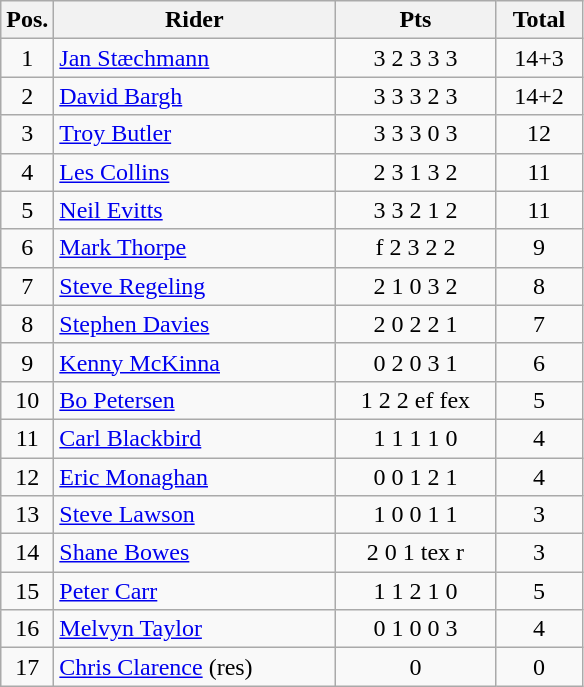<table class=wikitable>
<tr>
<th width=25px>Pos.</th>
<th width=180px>Rider</th>
<th width=100px>Pts</th>
<th width=50px>Total</th>
</tr>
<tr align=center >
<td>1</td>
<td align=left> <a href='#'>Jan Stæchmann</a></td>
<td>3	2	3	3	3</td>
<td>14+3</td>
</tr>
<tr align=center>
<td>2</td>
<td align=left> <a href='#'>David Bargh</a></td>
<td>3	3	3	2	3</td>
<td>14+2</td>
</tr>
<tr align=center>
<td>3</td>
<td align=left> <a href='#'>Troy Butler</a></td>
<td>3	3	3	0	3</td>
<td>12</td>
</tr>
<tr align=center>
<td>4</td>
<td align=left> <a href='#'>Les Collins</a></td>
<td>2	3	1	3	2</td>
<td>11</td>
</tr>
<tr align=center>
<td>5</td>
<td align=left> <a href='#'>Neil Evitts</a></td>
<td>3	3	2	1	2</td>
<td>11</td>
</tr>
<tr align=center>
<td>6</td>
<td align=left> <a href='#'>Mark Thorpe</a></td>
<td>f	2	3	2	2</td>
<td>9</td>
</tr>
<tr align=center>
<td>7</td>
<td align=left> <a href='#'>Steve Regeling</a></td>
<td>2	1	0	3	2</td>
<td>8</td>
</tr>
<tr align=center>
<td>8</td>
<td align=left> <a href='#'>Stephen Davies</a></td>
<td>2	0	2	2	1</td>
<td>7</td>
</tr>
<tr align=center>
<td>9</td>
<td align=left> <a href='#'>Kenny McKinna</a></td>
<td>0	2	0	3	1</td>
<td>6</td>
</tr>
<tr align=center>
<td>10</td>
<td align=left> <a href='#'>Bo Petersen</a></td>
<td>1	2	2	ef	fex</td>
<td>5</td>
</tr>
<tr align=center>
<td>11</td>
<td align=left> <a href='#'>Carl Blackbird</a></td>
<td>1	1	1	1	0</td>
<td>4</td>
</tr>
<tr align=center>
<td>12</td>
<td align=left> <a href='#'>Eric Monaghan</a></td>
<td>0	0	1	2	1</td>
<td>4</td>
</tr>
<tr align=center>
<td>13</td>
<td align=left> <a href='#'>Steve Lawson</a></td>
<td>1	0	0	1	1</td>
<td>3</td>
</tr>
<tr align=center>
<td>14</td>
<td align=left> <a href='#'>Shane Bowes</a></td>
<td>2	0	1	tex	r</td>
<td>3</td>
</tr>
<tr align=center>
<td>15</td>
<td align=left> <a href='#'>Peter Carr</a></td>
<td>1	1	2	1	0</td>
<td>5</td>
</tr>
<tr align=center>
<td>16</td>
<td align=left> <a href='#'>Melvyn Taylor</a></td>
<td>0	1	0	0	3</td>
<td>4</td>
</tr>
<tr align=center>
<td>17</td>
<td align=left> <a href='#'>Chris Clarence</a> (res)</td>
<td>0</td>
<td>0</td>
</tr>
</table>
